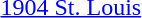<table>
<tr>
<td><a href='#'>1904 St. Louis</a><br></td>
<td></td>
<td></td>
<td></td>
</tr>
</table>
